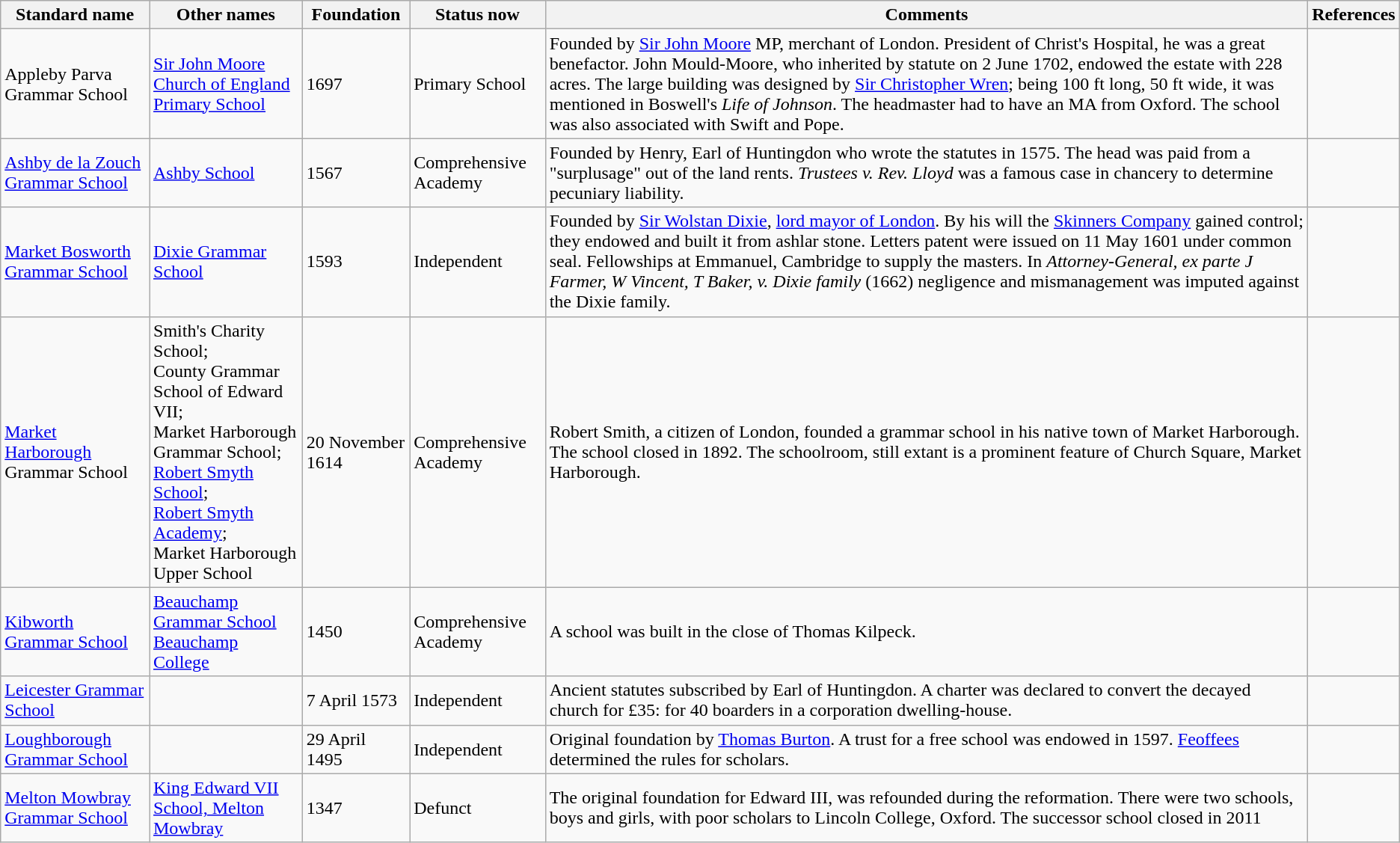<table class="wikitable">
<tr>
<th>Standard name</th>
<th>Other names</th>
<th>Foundation</th>
<th>Status now</th>
<th>Comments</th>
<th>References</th>
</tr>
<tr>
<td>Appleby Parva Grammar School</td>
<td><a href='#'>Sir John Moore Church of England Primary School</a></td>
<td>1697</td>
<td>Primary School</td>
<td>Founded by <a href='#'>Sir John Moore</a> MP, merchant of London. President of Christ's Hospital, he was a great benefactor. John Mould-Moore, who inherited by statute on 2 June 1702, endowed the estate with 228 acres. The large building was designed by <a href='#'>Sir Christopher Wren</a>; being 100 ft long, 50 ft wide, it was mentioned in Boswell's <em>Life of Johnson</em>. The headmaster had to have an MA from Oxford. The school was also associated with Swift and Pope.</td>
<td></td>
</tr>
<tr>
<td><a href='#'>Ashby de la Zouch Grammar School</a></td>
<td><a href='#'>Ashby School</a></td>
<td>1567</td>
<td>Comprehensive Academy</td>
<td>Founded by Henry, Earl of Huntingdon who wrote the statutes in 1575. The head was paid from a "surplusage" out of the land rents. <em>Trustees v. Rev. Lloyd</em> was a famous case in chancery to determine pecuniary liability.</td>
<td></td>
</tr>
<tr>
<td><a href='#'>Market Bosworth Grammar School</a></td>
<td><a href='#'>Dixie Grammar School</a></td>
<td>1593</td>
<td>Independent</td>
<td>Founded by <a href='#'>Sir Wolstan Dixie</a>, <a href='#'>lord mayor of London</a>. By his will the <a href='#'>Skinners Company</a> gained control; they endowed and built it from ashlar stone. Letters patent were issued on 11 May 1601 under common seal. Fellowships at Emmanuel, Cambridge to supply the masters. In <em>Attorney-General, ex parte J Farmer, W Vincent, T Baker, v. Dixie family</em> (1662) negligence and mismanagement was imputed against the Dixie family.</td>
<td></td>
</tr>
<tr>
<td><a href='#'>Market Harborough</a> Grammar School</td>
<td>Smith's Charity School;<br>County Grammar School of Edward VII;<br>Market Harborough Grammar School;<br><a href='#'>Robert Smyth School</a>;<br><a href='#'>Robert Smyth Academy</a>;<br>Market Harborough Upper School</td>
<td>20 November 1614</td>
<td>Comprehensive Academy</td>
<td>Robert Smith, a citizen of London, founded a grammar school in his native town of Market Harborough. The school closed in 1892. The schoolroom, still extant is a prominent feature of Church Square, Market Harborough.</td>
<td></td>
</tr>
<tr>
<td><a href='#'>Kibworth Grammar School</a></td>
<td><a href='#'>Beauchamp Grammar School</a><br><a href='#'>Beauchamp College</a></td>
<td>1450</td>
<td>Comprehensive Academy</td>
<td>A school was built in the close of Thomas Kilpeck.</td>
<td></td>
</tr>
<tr>
<td><a href='#'>Leicester Grammar School</a></td>
<td></td>
<td>7 April 1573</td>
<td>Independent</td>
<td>Ancient statutes subscribed by Earl of Huntingdon. A charter was declared to convert the decayed church for £35: for 40 boarders in a corporation dwelling-house.</td>
<td></td>
</tr>
<tr>
<td><a href='#'>Loughborough Grammar School</a></td>
<td></td>
<td>29 April 1495</td>
<td>Independent</td>
<td>Original foundation by <a href='#'>Thomas Burton</a>. A trust for a free school was endowed in 1597. <a href='#'>Feoffees</a> determined the rules for scholars.</td>
<td></td>
</tr>
<tr>
<td><a href='#'>Melton Mowbray Grammar School</a></td>
<td><a href='#'>King Edward VII School, Melton Mowbray</a></td>
<td>1347</td>
<td>Defunct</td>
<td>The original foundation for Edward III, was refounded during the reformation. There were two schools, boys and girls, with poor scholars to Lincoln College, Oxford. The successor school closed in 2011</td>
<td></td>
</tr>
</table>
